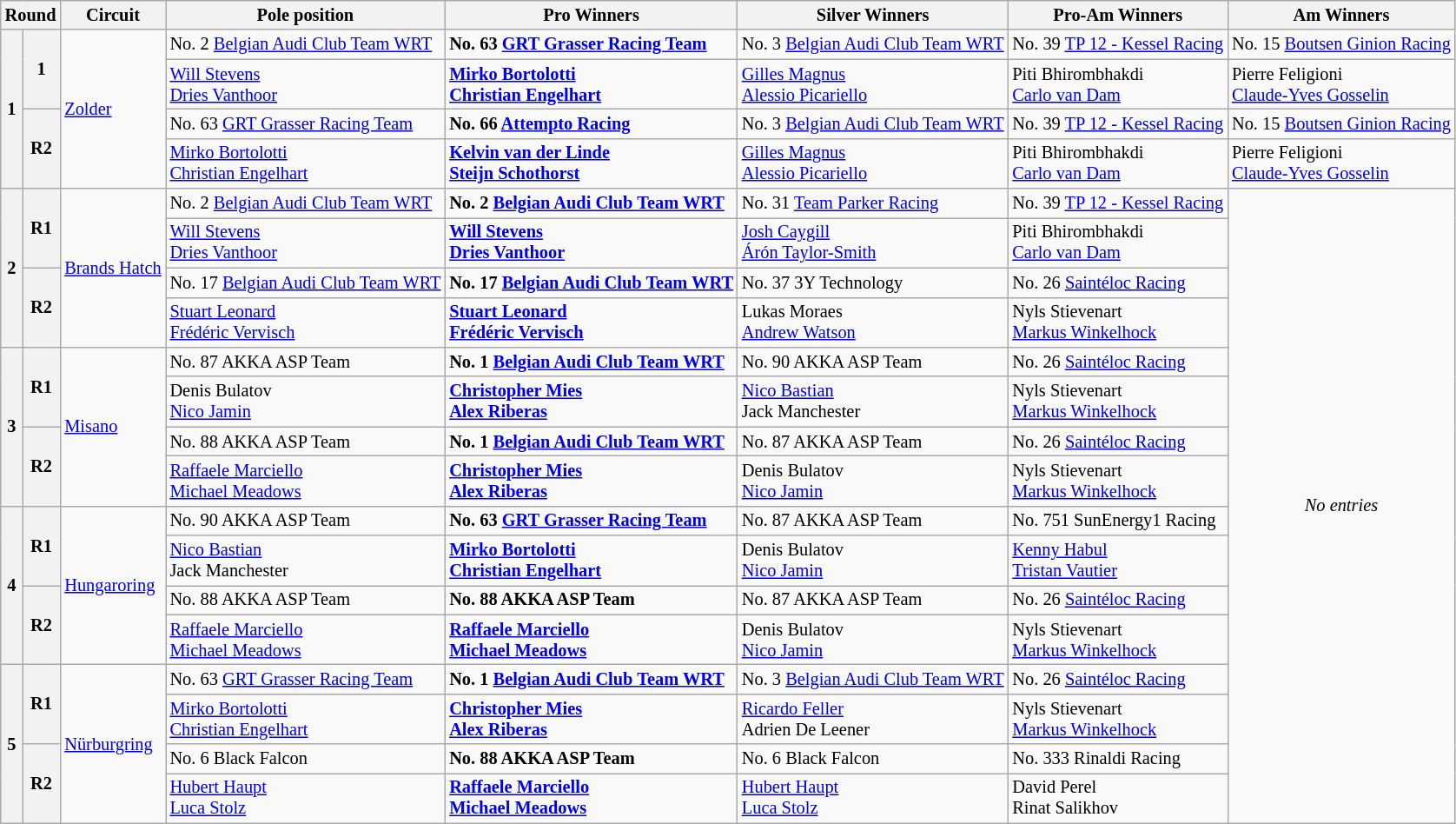<table class="wikitable" style="font-size: 85%;">
<tr>
<th colspan=2>Round</th>
<th>Circuit</th>
<th>Pole position</th>
<th>Pro Winners</th>
<th>Silver Winners</th>
<th>Pro-Am Winners</th>
<th>Am Winners</th>
</tr>
<tr>
<th rowspan=4>1</th>
<th rowspan=2>1</th>
<td rowspan=4> <a href='#'>Zolder</a></td>
<td> No. 2 <a href='#'>Belgian Audi Club Team WRT</a></td>
<td><strong> No. 63 <a href='#'>GRT Grasser Racing Team</a></strong></td>
<td> No. 3 <a href='#'>Belgian Audi Club Team WRT</a></td>
<td> No. 39 <a href='#'>TP 12 - Kessel Racing</a></td>
<td> No. 15 <a href='#'>Boutsen Ginion Racing</a></td>
</tr>
<tr>
<td> <a href='#'>Will Stevens</a><br> <a href='#'>Dries Vanthoor</a></td>
<td><strong> <a href='#'>Mirko Bortolotti</a><br> <a href='#'>Christian Engelhart</a></strong></td>
<td> <a href='#'>Gilles Magnus</a><br> <a href='#'>Alessio Picariello</a></td>
<td> Piti Bhirombhakdi<br> <a href='#'>Carlo van Dam</a></td>
<td> Pierre Feligioni<br> <a href='#'>Claude-Yves Gosselin</a></td>
</tr>
<tr>
<th rowspan=2>R2</th>
<td> No. 63 <a href='#'>GRT Grasser Racing Team</a></td>
<td><strong> No. 66 <a href='#'>Attempto Racing</a></strong></td>
<td> No. 3 <a href='#'>Belgian Audi Club Team WRT</a></td>
<td> No. 39 <a href='#'>TP 12 - Kessel Racing</a></td>
<td> No. 15 <a href='#'>Boutsen Ginion Racing</a></td>
</tr>
<tr>
<td> <a href='#'>Mirko Bortolotti</a><br> <a href='#'>Christian Engelhart</a></td>
<td><strong> <a href='#'>Kelvin van der Linde</a><br> <a href='#'>Steijn Schothorst</a></strong></td>
<td> <a href='#'>Gilles Magnus</a><br> <a href='#'>Alessio Picariello</a></td>
<td> Piti Bhirombhakdi<br> <a href='#'>Carlo van Dam</a></td>
<td> Pierre Feligioni<br> <a href='#'>Claude-Yves Gosselin</a></td>
</tr>
<tr>
<th rowspan=4>2</th>
<th rowspan=2>R1</th>
<td rowspan=4> <a href='#'>Brands Hatch</a></td>
<td> No. 2 <a href='#'>Belgian Audi Club Team WRT</a></td>
<td><strong> No. 2 <a href='#'>Belgian Audi Club Team WRT</a></strong></td>
<td> No. 31 <a href='#'>Team Parker Racing</a></td>
<td> No. 39 <a href='#'>TP 12 - Kessel Racing</a></td>
<td rowspan=20 align=center><em>No entries</em></td>
</tr>
<tr>
<td> <a href='#'>Will Stevens</a><br> <a href='#'>Dries Vanthoor</a></td>
<td><strong> <a href='#'>Will Stevens</a><br> <a href='#'>Dries Vanthoor</a></strong></td>
<td> <a href='#'>Josh Caygill</a><br> <a href='#'>Árón Taylor-Smith</a></td>
<td> Piti Bhirombhakdi<br> <a href='#'>Carlo van Dam</a></td>
</tr>
<tr>
<th rowspan=2>R2</th>
<td> No. 17 <a href='#'>Belgian Audi Club Team WRT</a></td>
<td><strong> No. 17 <a href='#'>Belgian Audi Club Team WRT</a></strong></td>
<td> No. 37 3Y Technology</td>
<td> No. 26 <a href='#'>Saintéloc Racing</a></td>
</tr>
<tr>
<td> <a href='#'>Stuart Leonard</a><br> <a href='#'>Frédéric Vervisch</a></td>
<td><strong> <a href='#'>Stuart Leonard</a><br> <a href='#'>Frédéric Vervisch</a></strong></td>
<td> Lukas Moraes<br> <a href='#'>Andrew Watson</a></td>
<td> Nyls Stievenart<br> <a href='#'>Markus Winkelhock</a></td>
</tr>
<tr>
<th rowspan=4>3</th>
<th rowspan=2>R1</th>
<td rowspan=4> <a href='#'>Misano</a></td>
<td> No. 87 AKKA ASP Team</td>
<td><strong> No. 1 <a href='#'>Belgian Audi Club Team WRT</a></strong></td>
<td> No. 90 AKKA ASP Team</td>
<td> No. 26 <a href='#'>Saintéloc Racing</a></td>
</tr>
<tr>
<td> Denis Bulatov<br> <a href='#'>Nico Jamin</a></td>
<td><strong> <a href='#'>Christopher Mies</a><br> <a href='#'>Alex Riberas</a></strong></td>
<td> <a href='#'>Nico Bastian</a><br> Jack Manchester</td>
<td> Nyls Stievenart<br> <a href='#'>Markus Winkelhock</a></td>
</tr>
<tr>
<th rowspan=2>R2</th>
<td> No. 88 AKKA ASP Team</td>
<td><strong> No. 1 <a href='#'>Belgian Audi Club Team WRT</a></strong></td>
<td> No. 87 AKKA ASP Team</td>
<td> No. 26 <a href='#'>Saintéloc Racing</a></td>
</tr>
<tr>
<td> <a href='#'>Raffaele Marciello</a><br> <a href='#'>Michael Meadows</a></td>
<td><strong> <a href='#'>Christopher Mies</a><br> <a href='#'>Alex Riberas</a></strong></td>
<td> Denis Bulatov<br> <a href='#'>Nico Jamin</a></td>
<td> Nyls Stievenart<br> <a href='#'>Markus Winkelhock</a></td>
</tr>
<tr>
<th rowspan=4>4</th>
<th rowspan=2>R1</th>
<td rowspan=4> <a href='#'>Hungaroring</a></td>
<td> No. 90 AKKA ASP Team</td>
<td><strong> No. 63 <a href='#'>GRT Grasser Racing Team</a></strong></td>
<td> No. 87 AKKA ASP Team</td>
<td> No. 751 SunEnergy1 Racing</td>
</tr>
<tr>
<td> <a href='#'>Nico Bastian</a><br> Jack Manchester</td>
<td><strong> <a href='#'>Mirko Bortolotti</a><br> <a href='#'>Christian Engelhart</a></strong></td>
<td> Denis Bulatov<br> <a href='#'>Nico Jamin</a></td>
<td> <a href='#'>Kenny Habul</a><br> <a href='#'>Tristan Vautier</a></td>
</tr>
<tr>
<th rowspan=2>R2</th>
<td> No. 88 AKKA ASP Team</td>
<td><strong> No. 88 AKKA ASP Team</strong></td>
<td> No. 87 AKKA ASP Team</td>
<td> No. 26 <a href='#'>Saintéloc Racing</a></td>
</tr>
<tr>
<td> <a href='#'>Raffaele Marciello</a><br> <a href='#'>Michael Meadows</a></td>
<td><strong> <a href='#'>Raffaele Marciello</a><br> <a href='#'>Michael Meadows</a></strong></td>
<td> Denis Bulatov<br> <a href='#'>Nico Jamin</a></td>
<td> Nyls Stievenart<br> <a href='#'>Markus Winkelhock</a></td>
</tr>
<tr>
<th rowspan=4>5</th>
<th rowspan=2>R1</th>
<td rowspan=4> <a href='#'>Nürburgring</a></td>
<td> No. 63 <a href='#'>GRT Grasser Racing Team</a></td>
<td><strong> No. 1 <a href='#'>Belgian Audi Club Team WRT</a></strong></td>
<td> No. 3 <a href='#'>Belgian Audi Club Team WRT</a></td>
<td> No. 26 <a href='#'>Saintéloc Racing</a></td>
</tr>
<tr>
<td> <a href='#'>Mirko Bortolotti</a><br> <a href='#'>Christian Engelhart</a></td>
<td><strong> <a href='#'>Christopher Mies</a><br> <a href='#'>Alex Riberas</a></strong></td>
<td> <a href='#'>Ricardo Feller</a><br> Adrien De Leener</td>
<td> Nyls Stievenart<br> <a href='#'>Markus Winkelhock</a></td>
</tr>
<tr>
<th rowspan=2>R2</th>
<td> No. 6 Black Falcon</td>
<td><strong> No. 88 AKKA ASP Team</strong></td>
<td> No. 6 Black Falcon</td>
<td> No. 333 Rinaldi Racing</td>
</tr>
<tr>
<td> <a href='#'>Hubert Haupt</a><br> <a href='#'>Luca Stolz</a></td>
<td><strong> <a href='#'>Raffaele Marciello</a><br> <a href='#'>Michael Meadows</a></strong></td>
<td> <a href='#'>Hubert Haupt</a><br> <a href='#'>Luca Stolz</a></td>
<td> David Perel<br> Rinat Salikhov</td>
</tr>
</table>
